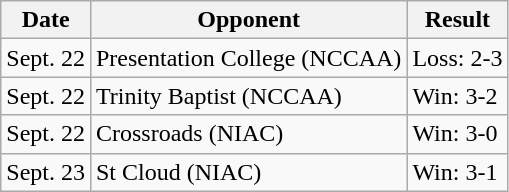<table class="wikitable">
<tr>
<th>Date</th>
<th>Opponent</th>
<th>Result</th>
</tr>
<tr>
<td>Sept. 22</td>
<td>Presentation College (NCCAA)</td>
<td>Loss: 2-3</td>
</tr>
<tr>
<td>Sept. 22</td>
<td>Trinity Baptist (NCCAA)</td>
<td>Win: 3-2</td>
</tr>
<tr>
<td>Sept. 22</td>
<td>Crossroads (NIAC)</td>
<td>Win: 3-0</td>
</tr>
<tr>
<td>Sept. 23</td>
<td>St Cloud (NIAC)</td>
<td>Win: 3-1</td>
</tr>
</table>
